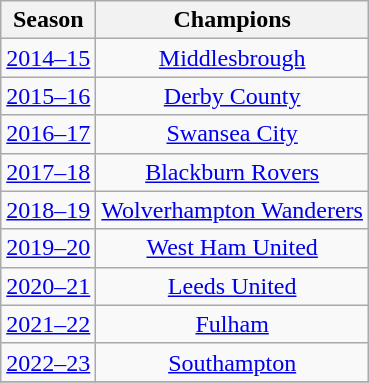<table class="wikitable">
<tr>
<th>Season</th>
<th>Champions</th>
</tr>
<tr>
<td><a href='#'>2014–15</a></td>
<td style="text-align:center;"><a href='#'>Middlesbrough</a></td>
</tr>
<tr>
<td><a href='#'>2015–16</a></td>
<td style="text-align:center;"><a href='#'>Derby County</a></td>
</tr>
<tr>
<td><a href='#'>2016–17</a></td>
<td style="text-align:center;"><a href='#'>Swansea City</a></td>
</tr>
<tr>
<td><a href='#'>2017–18</a></td>
<td style="text-align:center;"><a href='#'>Blackburn Rovers</a></td>
</tr>
<tr>
<td><a href='#'>2018–19</a></td>
<td style="text-align:center;"><a href='#'>Wolverhampton Wanderers</a></td>
</tr>
<tr>
<td><a href='#'>2019–20</a></td>
<td style="text-align:center;"><a href='#'>West Ham United</a></td>
</tr>
<tr>
<td><a href='#'>2020–21</a></td>
<td style="text-align:center;"><a href='#'>Leeds United</a></td>
</tr>
<tr>
<td><a href='#'>2021–22</a></td>
<td style="text-align:center;"><a href='#'>Fulham</a></td>
</tr>
<tr>
<td><a href='#'>2022–23</a></td>
<td style="text-align:center;"><a href='#'>Southampton</a></td>
</tr>
<tr>
</tr>
</table>
